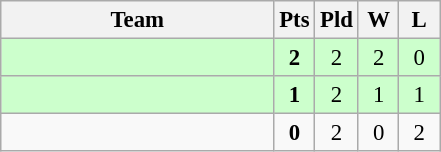<table class=wikitable style="text-align:center; font-size:95%">
<tr>
<th width=175>Team</th>
<th width=20>Pts</th>
<th width=20>Pld</th>
<th width=20>W</th>
<th width=20>L</th>
</tr>
<tr bgcolor="#ccffcc">
<td style="text-align:left"></td>
<td><strong>2</strong></td>
<td>2</td>
<td>2</td>
<td>0</td>
</tr>
<tr bgcolor="#ccffcc">
<td style="text-align:left"></td>
<td><strong>1</strong></td>
<td>2</td>
<td>1</td>
<td>1</td>
</tr>
<tr>
<td style="text-align:left"></td>
<td><strong>0</strong></td>
<td>2</td>
<td>0</td>
<td>2</td>
</tr>
</table>
